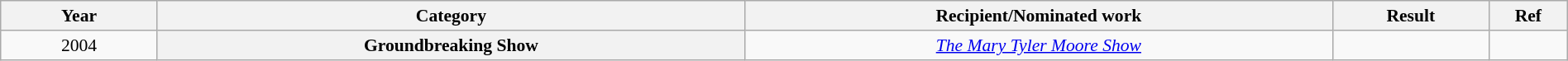<table class="wikitable plainrowheaders" style="font-size: 90%; text-align:center" width=100%>
<tr>
<th scope="col" width="10%">Year</th>
<th scope="col" width="37.5%">Category</th>
<th scope="col" width="37.5%">Recipient/Nominated work</th>
<th scope="col" width="10%">Result</th>
<th scope="col" width="5%">Ref</th>
</tr>
<tr>
<td>2004</td>
<th scope="row" style="text-align:center">Groundbreaking Show</th>
<td><em><a href='#'>The Mary Tyler Moore Show</a></em></td>
<td></td>
<td></td>
</tr>
</table>
